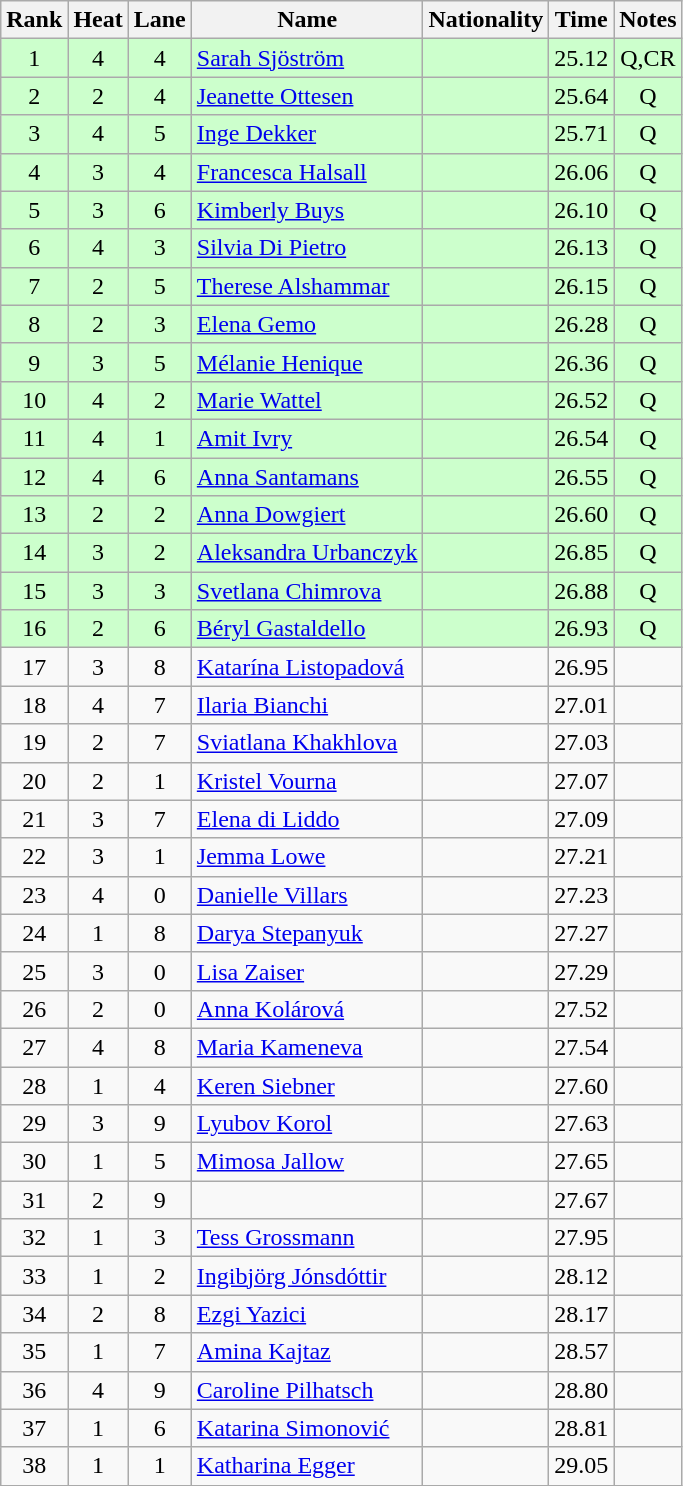<table class="wikitable sortable" style="text-align:center">
<tr>
<th>Rank</th>
<th>Heat</th>
<th>Lane</th>
<th>Name</th>
<th>Nationality</th>
<th>Time</th>
<th>Notes</th>
</tr>
<tr bgcolor=ccffcc>
<td>1</td>
<td>4</td>
<td>4</td>
<td align=left><a href='#'>Sarah Sjöström</a></td>
<td align=left></td>
<td>25.12</td>
<td>Q,CR</td>
</tr>
<tr bgcolor=ccffcc>
<td>2</td>
<td>2</td>
<td>4</td>
<td align=left><a href='#'>Jeanette Ottesen</a></td>
<td align=left></td>
<td>25.64</td>
<td>Q</td>
</tr>
<tr bgcolor=ccffcc>
<td>3</td>
<td>4</td>
<td>5</td>
<td align=left><a href='#'>Inge Dekker</a></td>
<td align=left></td>
<td>25.71</td>
<td>Q</td>
</tr>
<tr bgcolor=ccffcc>
<td>4</td>
<td>3</td>
<td>4</td>
<td align=left><a href='#'>Francesca Halsall</a></td>
<td align=left></td>
<td>26.06</td>
<td>Q</td>
</tr>
<tr bgcolor=ccffcc>
<td>5</td>
<td>3</td>
<td>6</td>
<td align=left><a href='#'>Kimberly Buys</a></td>
<td align=left></td>
<td>26.10</td>
<td>Q</td>
</tr>
<tr bgcolor=ccffcc>
<td>6</td>
<td>4</td>
<td>3</td>
<td align=left><a href='#'>Silvia Di Pietro</a></td>
<td align=left></td>
<td>26.13</td>
<td>Q</td>
</tr>
<tr bgcolor=ccffcc>
<td>7</td>
<td>2</td>
<td>5</td>
<td align=left><a href='#'>Therese Alshammar</a></td>
<td align=left></td>
<td>26.15</td>
<td>Q</td>
</tr>
<tr bgcolor=ccffcc>
<td>8</td>
<td>2</td>
<td>3</td>
<td align=left><a href='#'>Elena Gemo</a></td>
<td align=left></td>
<td>26.28</td>
<td>Q</td>
</tr>
<tr bgcolor=ccffcc>
<td>9</td>
<td>3</td>
<td>5</td>
<td align=left><a href='#'>Mélanie Henique</a></td>
<td align=left></td>
<td>26.36</td>
<td>Q</td>
</tr>
<tr bgcolor=ccffcc>
<td>10</td>
<td>4</td>
<td>2</td>
<td align=left><a href='#'>Marie Wattel</a></td>
<td align=left></td>
<td>26.52</td>
<td>Q</td>
</tr>
<tr bgcolor=ccffcc>
<td>11</td>
<td>4</td>
<td>1</td>
<td align=left><a href='#'>Amit Ivry</a></td>
<td align=left></td>
<td>26.54</td>
<td>Q</td>
</tr>
<tr bgcolor=ccffcc>
<td>12</td>
<td>4</td>
<td>6</td>
<td align=left><a href='#'>Anna Santamans</a></td>
<td align=left></td>
<td>26.55</td>
<td>Q</td>
</tr>
<tr bgcolor=ccffcc>
<td>13</td>
<td>2</td>
<td>2</td>
<td align=left><a href='#'>Anna Dowgiert</a></td>
<td align=left></td>
<td>26.60</td>
<td>Q</td>
</tr>
<tr bgcolor=ccffcc>
<td>14</td>
<td>3</td>
<td>2</td>
<td align=left><a href='#'>Aleksandra Urbanczyk</a></td>
<td align=left></td>
<td>26.85</td>
<td>Q</td>
</tr>
<tr bgcolor=ccffcc>
<td>15</td>
<td>3</td>
<td>3</td>
<td align=left><a href='#'>Svetlana Chimrova</a></td>
<td align=left></td>
<td>26.88</td>
<td>Q</td>
</tr>
<tr bgcolor=ccffcc>
<td>16</td>
<td>2</td>
<td>6</td>
<td align=left><a href='#'>Béryl Gastaldello</a></td>
<td align=left></td>
<td>26.93</td>
<td>Q</td>
</tr>
<tr>
<td>17</td>
<td>3</td>
<td>8</td>
<td align=left><a href='#'>Katarína Listopadová</a></td>
<td align=left></td>
<td>26.95</td>
<td></td>
</tr>
<tr>
<td>18</td>
<td>4</td>
<td>7</td>
<td align=left><a href='#'>Ilaria Bianchi</a></td>
<td align=left></td>
<td>27.01</td>
<td></td>
</tr>
<tr>
<td>19</td>
<td>2</td>
<td>7</td>
<td align=left><a href='#'>Sviatlana Khakhlova</a></td>
<td align=left></td>
<td>27.03</td>
<td></td>
</tr>
<tr>
<td>20</td>
<td>2</td>
<td>1</td>
<td align=left><a href='#'>Kristel Vourna</a></td>
<td align=left></td>
<td>27.07</td>
<td></td>
</tr>
<tr>
<td>21</td>
<td>3</td>
<td>7</td>
<td align=left><a href='#'>Elena di Liddo</a></td>
<td align=left></td>
<td>27.09</td>
<td></td>
</tr>
<tr>
<td>22</td>
<td>3</td>
<td>1</td>
<td align=left><a href='#'>Jemma Lowe</a></td>
<td align=left></td>
<td>27.21</td>
<td></td>
</tr>
<tr>
<td>23</td>
<td>4</td>
<td>0</td>
<td align=left><a href='#'>Danielle Villars</a></td>
<td align=left></td>
<td>27.23</td>
<td></td>
</tr>
<tr>
<td>24</td>
<td>1</td>
<td>8</td>
<td align=left><a href='#'>Darya Stepanyuk</a></td>
<td align=left></td>
<td>27.27</td>
<td></td>
</tr>
<tr>
<td>25</td>
<td>3</td>
<td>0</td>
<td align=left><a href='#'>Lisa Zaiser</a></td>
<td align=left></td>
<td>27.29</td>
<td></td>
</tr>
<tr>
<td>26</td>
<td>2</td>
<td>0</td>
<td align=left><a href='#'>Anna Kolárová</a></td>
<td align=left></td>
<td>27.52</td>
<td></td>
</tr>
<tr>
<td>27</td>
<td>4</td>
<td>8</td>
<td align=left><a href='#'>Maria Kameneva</a></td>
<td align=left></td>
<td>27.54</td>
<td></td>
</tr>
<tr>
<td>28</td>
<td>1</td>
<td>4</td>
<td align=left><a href='#'>Keren Siebner</a></td>
<td align=left></td>
<td>27.60</td>
<td></td>
</tr>
<tr>
<td>29</td>
<td>3</td>
<td>9</td>
<td align=left><a href='#'>Lyubov Korol</a></td>
<td align=left></td>
<td>27.63</td>
<td></td>
</tr>
<tr>
<td>30</td>
<td>1</td>
<td>5</td>
<td align=left><a href='#'>Mimosa Jallow</a></td>
<td align=left></td>
<td>27.65</td>
<td></td>
</tr>
<tr>
<td>31</td>
<td>2</td>
<td>9</td>
<td align=left></td>
<td align=left></td>
<td>27.67</td>
<td></td>
</tr>
<tr>
<td>32</td>
<td>1</td>
<td>3</td>
<td align=left><a href='#'>Tess Grossmann</a></td>
<td align=left></td>
<td>27.95</td>
<td></td>
</tr>
<tr>
<td>33</td>
<td>1</td>
<td>2</td>
<td align=left><a href='#'>Ingibjörg Jónsdóttir</a></td>
<td align=left></td>
<td>28.12</td>
<td></td>
</tr>
<tr>
<td>34</td>
<td>2</td>
<td>8</td>
<td align=left><a href='#'>Ezgi Yazici</a></td>
<td align=left></td>
<td>28.17</td>
<td></td>
</tr>
<tr>
<td>35</td>
<td>1</td>
<td>7</td>
<td align=left><a href='#'>Amina Kajtaz</a></td>
<td align=left></td>
<td>28.57</td>
<td></td>
</tr>
<tr>
<td>36</td>
<td>4</td>
<td>9</td>
<td align=left><a href='#'>Caroline Pilhatsch</a></td>
<td align=left></td>
<td>28.80</td>
<td></td>
</tr>
<tr>
<td>37</td>
<td>1</td>
<td>6</td>
<td align=left><a href='#'>Katarina Simonović</a></td>
<td align=left></td>
<td>28.81</td>
<td></td>
</tr>
<tr>
<td>38</td>
<td>1</td>
<td>1</td>
<td align=left><a href='#'>Katharina Egger</a></td>
<td align=left></td>
<td>29.05</td>
<td></td>
</tr>
</table>
